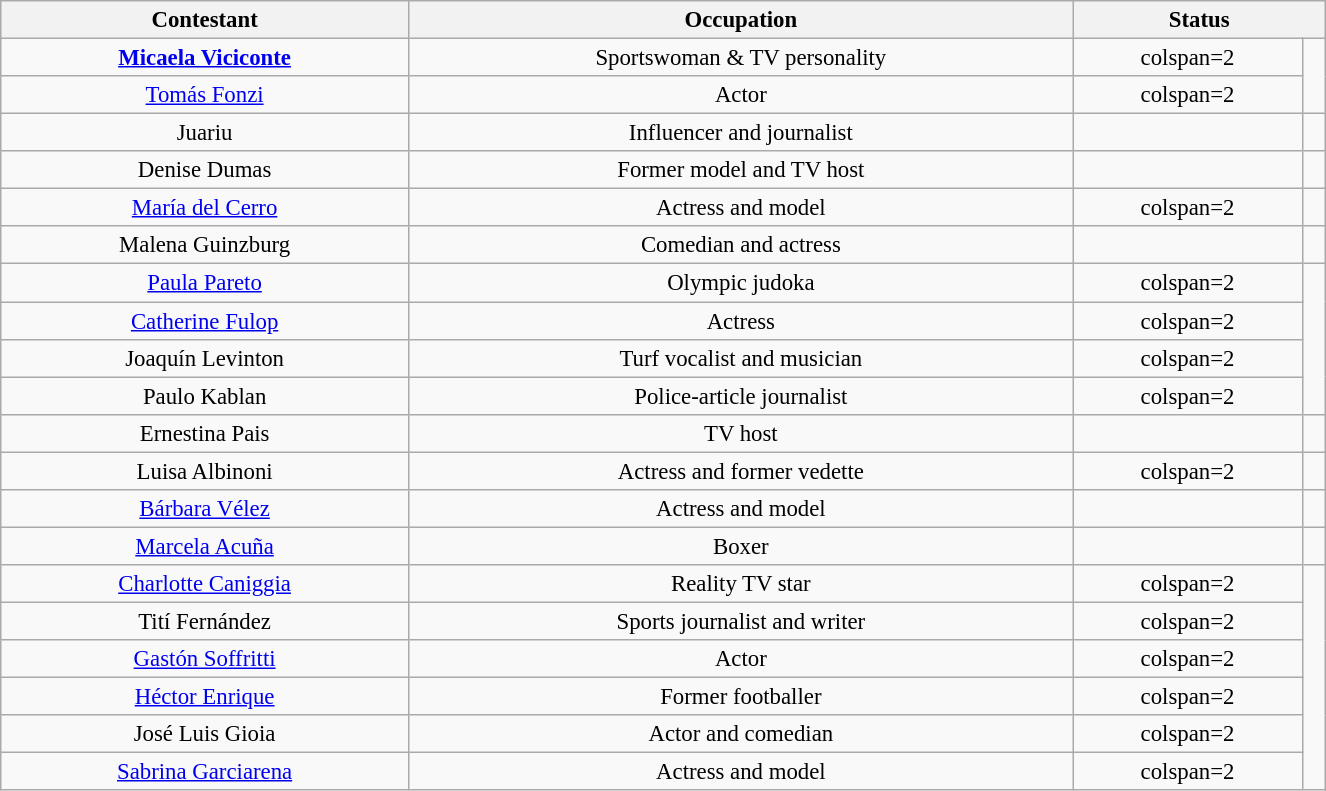<table class="wikitable" style="margin:auto; text-align:center; width:70%; font-size:95%">
<tr>
<th>Contestant</th>
<th>Occupation</th>
<th colspan=2>Status</th>
</tr>
<tr>
<td><strong><a href='#'>Micaela Viciconte</a></strong></td>
<td>Sportswoman & TV personality</td>
<td>colspan=2 </td>
</tr>
<tr>
<td><a href='#'>Tomás Fonzi</a></td>
<td>Actor</td>
<td>colspan=2 </td>
</tr>
<tr>
<td>Juariu</td>
<td>Influencer and journalist</td>
<td></td>
<td></td>
</tr>
<tr>
<td>Denise Dumas</td>
<td>Former model and TV host</td>
<td></td>
<td></td>
</tr>
<tr>
<td><a href='#'>María del Cerro</a></td>
<td>Actress and model</td>
<td>colspan=2 </td>
</tr>
<tr>
<td>Malena Guinzburg</td>
<td>Comedian and actress</td>
<td></td>
<td></td>
</tr>
<tr>
<td><a href='#'>Paula Pareto</a></td>
<td>Olympic judoka</td>
<td>colspan=2 </td>
</tr>
<tr>
<td><a href='#'>Catherine Fulop</a></td>
<td>Actress</td>
<td>colspan=2 </td>
</tr>
<tr>
<td>Joaquín Levinton</td>
<td>Turf vocalist and musician</td>
<td>colspan=2 </td>
</tr>
<tr>
<td>Paulo Kablan</td>
<td>Police-article journalist</td>
<td>colspan=2 </td>
</tr>
<tr>
<td>Ernestina Pais</td>
<td>TV host</td>
<td></td>
<td></td>
</tr>
<tr>
<td>Luisa Albinoni</td>
<td>Actress and former vedette</td>
<td>colspan=2 </td>
</tr>
<tr>
<td><a href='#'>Bárbara Vélez</a></td>
<td>Actress and model</td>
<td></td>
<td></td>
</tr>
<tr>
<td><a href='#'>Marcela Acuña</a></td>
<td>Boxer</td>
<td></td>
<td></td>
</tr>
<tr>
<td><a href='#'>Charlotte Caniggia</a></td>
<td>Reality TV star</td>
<td>colspan=2 </td>
</tr>
<tr>
<td>Tití Fernández</td>
<td>Sports journalist and writer</td>
<td>colspan=2 </td>
</tr>
<tr>
<td><a href='#'>Gastón Soffritti</a></td>
<td>Actor</td>
<td>colspan=2 </td>
</tr>
<tr>
<td><a href='#'>Héctor Enrique</a></td>
<td>Former footballer</td>
<td>colspan=2 </td>
</tr>
<tr>
<td>José Luis Gioia</td>
<td>Actor and comedian</td>
<td>colspan=2 </td>
</tr>
<tr>
<td><a href='#'>Sabrina Garciarena</a></td>
<td>Actress and model</td>
<td>colspan=2 </td>
</tr>
</table>
